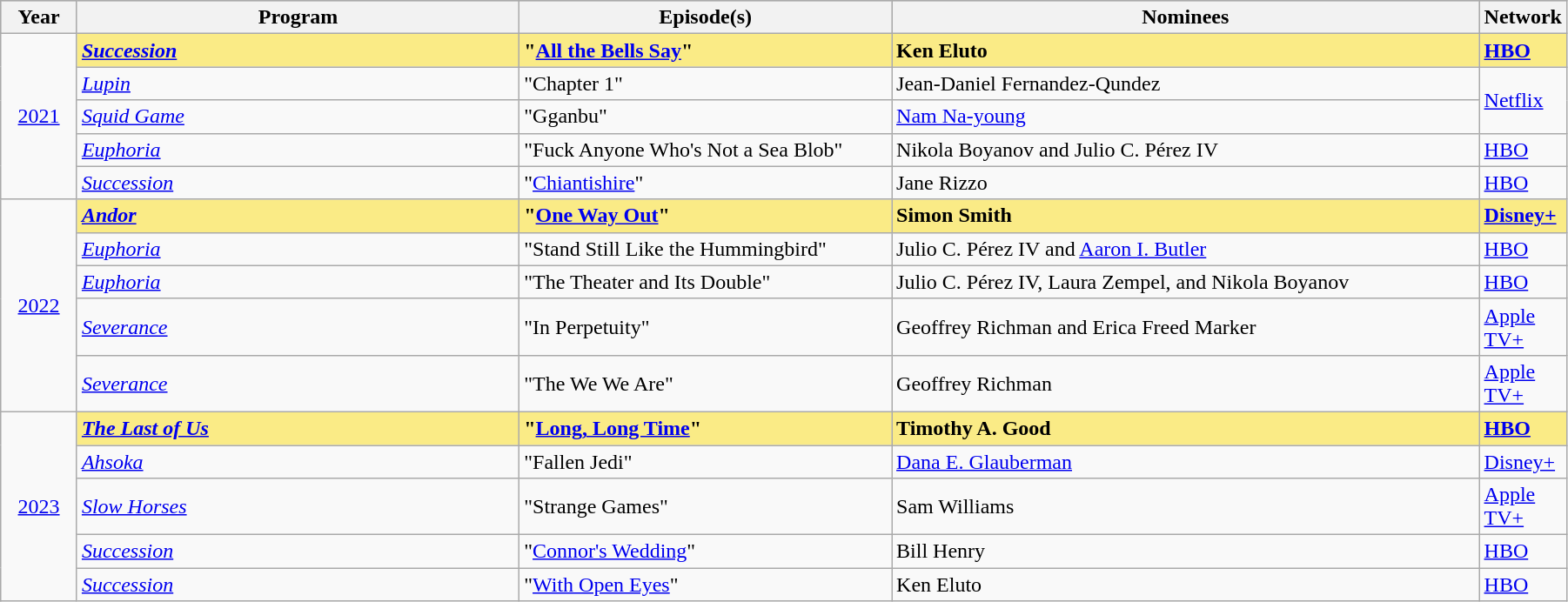<table class="wikitable" style="width:95%">
<tr bgcolor="#bebebe">
<th width="5%">Year</th>
<th width="30%">Program</th>
<th width="25%">Episode(s)</th>
<th width="40%">Nominees</th>
<th width="10%">Network</th>
</tr>
<tr>
<td rowspan="5" style="text-align:center;"><a href='#'>2021</a><br> </td>
<td style="background:#FAEB86;"><strong><em><a href='#'>Succession</a></em></strong></td>
<td style="background:#FAEB86;"><strong>"<a href='#'>All the Bells Say</a>"</strong></td>
<td style="background:#FAEB86;"><strong>Ken Eluto</strong></td>
<td style="background:#FAEB86;"><strong><a href='#'>HBO</a></strong></td>
</tr>
<tr>
<td><em><a href='#'>Lupin</a></em></td>
<td>"Chapter 1"</td>
<td>Jean-Daniel Fernandez-Qundez</td>
<td rowspan="2"><a href='#'>Netflix</a></td>
</tr>
<tr>
<td><em><a href='#'>Squid Game</a></em></td>
<td>"Gganbu"</td>
<td><a href='#'>Nam Na-young</a></td>
</tr>
<tr>
<td><em><a href='#'>Euphoria</a></em></td>
<td>"Fuck Anyone Who's Not a Sea Blob"</td>
<td>Nikola Boyanov and Julio C. Pérez IV</td>
<td><a href='#'>HBO</a></td>
</tr>
<tr>
<td><em><a href='#'>Succession</a></em></td>
<td>"<a href='#'>Chiantishire</a>"</td>
<td>Jane Rizzo</td>
<td><a href='#'>HBO</a></td>
</tr>
<tr>
<td rowspan="5" style="text-align:center;"><a href='#'>2022</a><br></td>
<td style="background:#FAEB86;"><strong><em><a href='#'>Andor</a></em></strong></td>
<td style="background:#FAEB86;"><strong>"<a href='#'>One Way Out</a>"</strong></td>
<td style="background:#FAEB86;"><strong>Simon Smith</strong></td>
<td style="background:#FAEB86;"><strong><a href='#'>Disney+</a></strong></td>
</tr>
<tr>
<td><em><a href='#'>Euphoria</a></em></td>
<td>"Stand Still Like the Hummingbird"</td>
<td>Julio C. Pérez IV and <a href='#'>Aaron I. Butler</a></td>
<td><a href='#'>HBO</a></td>
</tr>
<tr>
<td><em><a href='#'>Euphoria</a></em></td>
<td>"The Theater and Its Double"</td>
<td>Julio C. Pérez IV, Laura Zempel, and Nikola Boyanov</td>
<td><a href='#'>HBO</a></td>
</tr>
<tr>
<td><em><a href='#'>Severance</a></em></td>
<td>"In Perpetuity"</td>
<td>Geoffrey Richman and Erica Freed Marker</td>
<td><a href='#'>Apple TV+</a></td>
</tr>
<tr>
<td><em><a href='#'>Severance</a></em></td>
<td>"The We We Are"</td>
<td>Geoffrey Richman</td>
<td><a href='#'>Apple TV+</a></td>
</tr>
<tr>
<td rowspan="5" style="text-align:center;"><a href='#'>2023</a><br></td>
<td style="background:#FAEB86;"><strong><em><a href='#'> The Last of Us</a></em></strong></td>
<td style="background:#FAEB86;"><strong>"<a href='#'>Long, Long Time</a>"</strong></td>
<td style="background:#FAEB86;"><strong>Timothy A. Good</strong></td>
<td style="background:#FAEB86;"><strong><a href='#'>HBO</a></strong></td>
</tr>
<tr>
<td><em><a href='#'>Ahsoka</a></em></td>
<td>"Fallen Jedi"</td>
<td><a href='#'>Dana E. Glauberman</a></td>
<td><a href='#'>Disney+</a></td>
</tr>
<tr>
<td><em><a href='#'>Slow Horses</a></em></td>
<td>"Strange Games"</td>
<td>Sam Williams</td>
<td><a href='#'>Apple TV+</a></td>
</tr>
<tr>
<td><em><a href='#'>Succession</a></em></td>
<td>"<a href='#'>Connor's Wedding</a>"</td>
<td>Bill Henry</td>
<td><a href='#'>HBO</a></td>
</tr>
<tr>
<td><em><a href='#'>Succession</a></em></td>
<td>"<a href='#'>With Open Eyes</a>"</td>
<td>Ken Eluto</td>
<td><a href='#'>HBO</a></td>
</tr>
</table>
